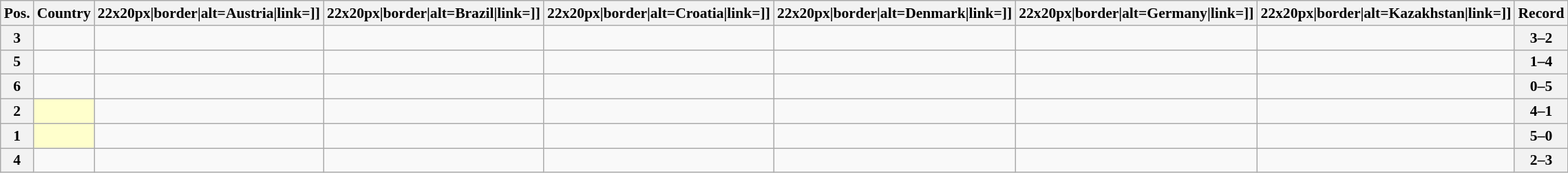<table class="wikitable sortable nowrap" style="text-align:center; font-size:0.9em;">
<tr>
<th>Pos.</th>
<th>Country</th>
<th [[Image:>22x20px|border|alt=Austria|link=]]</th>
<th [[Image:>22x20px|border|alt=Brazil|link=]]</th>
<th [[Image:>22x20px|border|alt=Croatia|link=]]</th>
<th [[Image:>22x20px|border|alt=Denmark|link=]]</th>
<th [[Image:>22x20px|border|alt=Germany|link=]]</th>
<th [[Image:>22x20px|border|alt=Kazakhstan|link=]]</th>
<th>Record</th>
</tr>
<tr>
<th>3</th>
<td style="text-align:left;"></td>
<td></td>
<td></td>
<td></td>
<td></td>
<td></td>
<td></td>
<th>3–2</th>
</tr>
<tr>
<th>5</th>
<td style="text-align:left;"></td>
<td></td>
<td></td>
<td></td>
<td></td>
<td></td>
<td></td>
<th>1–4</th>
</tr>
<tr>
<th>6</th>
<td style="text-align:left;"></td>
<td></td>
<td></td>
<td></td>
<td></td>
<td></td>
<td></td>
<th>0–5</th>
</tr>
<tr>
<th>2</th>
<td style="text-align:left; background:#ffffcc;"></td>
<td></td>
<td></td>
<td></td>
<td></td>
<td></td>
<td></td>
<th>4–1</th>
</tr>
<tr>
<th>1</th>
<td style="text-align:left; background:#ffffcc;"></td>
<td></td>
<td></td>
<td></td>
<td></td>
<td></td>
<td></td>
<th>5–0</th>
</tr>
<tr>
<th>4</th>
<td style="text-align:left;"></td>
<td></td>
<td></td>
<td></td>
<td></td>
<td></td>
<td></td>
<th>2–3</th>
</tr>
</table>
